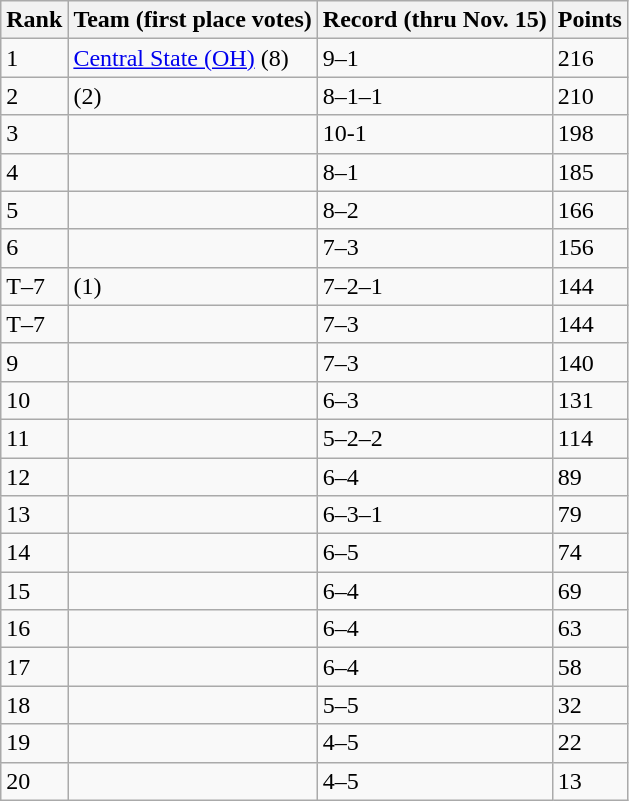<table class="wikitable">
<tr>
<th>Rank</th>
<th>Team (first place votes)</th>
<th>Record (thru Nov. 15)</th>
<th>Points</th>
</tr>
<tr>
<td>1</td>
<td><a href='#'>Central State (OH)</a> (8)</td>
<td>9–1</td>
<td>216</td>
</tr>
<tr>
<td>2</td>
<td> (2)</td>
<td>8–1–1</td>
<td>210</td>
</tr>
<tr>
<td>3</td>
<td></td>
<td>10-1</td>
<td>198</td>
</tr>
<tr>
<td>4</td>
<td></td>
<td>8–1</td>
<td>185</td>
</tr>
<tr>
<td>5</td>
<td></td>
<td>8–2</td>
<td>166</td>
</tr>
<tr>
<td>6</td>
<td></td>
<td>7–3</td>
<td>156</td>
</tr>
<tr>
<td>T–7</td>
<td> (1)</td>
<td>7–2–1</td>
<td>144</td>
</tr>
<tr>
<td>T–7</td>
<td></td>
<td>7–3</td>
<td>144</td>
</tr>
<tr>
<td>9</td>
<td></td>
<td>7–3</td>
<td>140</td>
</tr>
<tr>
<td>10</td>
<td></td>
<td>6–3</td>
<td>131</td>
</tr>
<tr>
<td>11</td>
<td></td>
<td>5–2–2</td>
<td>114</td>
</tr>
<tr>
<td>12</td>
<td></td>
<td>6–4</td>
<td>89</td>
</tr>
<tr>
<td>13</td>
<td></td>
<td>6–3–1</td>
<td>79</td>
</tr>
<tr>
<td>14</td>
<td></td>
<td>6–5</td>
<td>74</td>
</tr>
<tr>
<td>15</td>
<td></td>
<td>6–4</td>
<td>69</td>
</tr>
<tr>
<td>16</td>
<td></td>
<td>6–4</td>
<td>63</td>
</tr>
<tr>
<td>17</td>
<td></td>
<td>6–4</td>
<td>58</td>
</tr>
<tr>
<td>18</td>
<td></td>
<td>5–5</td>
<td>32</td>
</tr>
<tr>
<td>19</td>
<td></td>
<td>4–5</td>
<td>22</td>
</tr>
<tr>
<td>20</td>
<td></td>
<td>4–5</td>
<td>13</td>
</tr>
</table>
